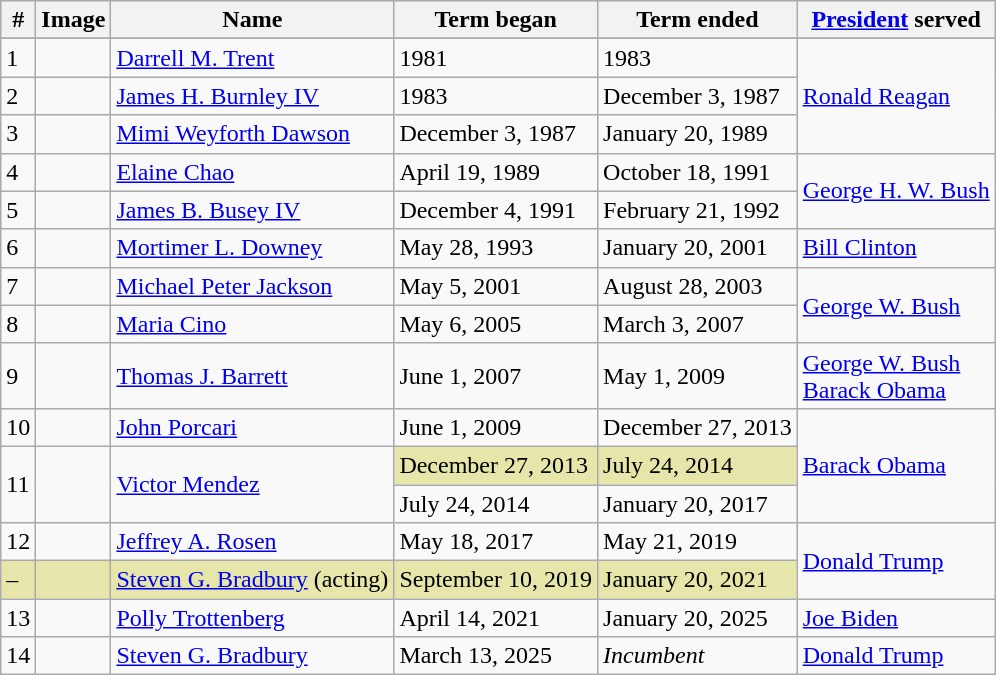<table class="wikitable">
<tr>
<th>#</th>
<th>Image</th>
<th>Name</th>
<th>Term began</th>
<th>Term ended</th>
<th><a href='#'>President</a> served</th>
</tr>
<tr>
</tr>
<tr>
<td>1</td>
<td></td>
<td><a href='#'>Darrell M. Trent</a></td>
<td>1981</td>
<td>1983</td>
<td rowspan="3"><a href='#'>Ronald Reagan</a></td>
</tr>
<tr>
<td>2</td>
<td></td>
<td><a href='#'>James H. Burnley IV</a></td>
<td>1983</td>
<td>December 3, 1987</td>
</tr>
<tr>
<td>3</td>
<td></td>
<td><a href='#'>Mimi Weyforth Dawson</a></td>
<td>December 3, 1987</td>
<td>January 20, 1989</td>
</tr>
<tr>
<td>4</td>
<td></td>
<td><a href='#'>Elaine Chao</a></td>
<td>April 19, 1989</td>
<td>October 18, 1991</td>
<td rowspan="2"><a href='#'>George H. W. Bush</a></td>
</tr>
<tr>
<td>5</td>
<td></td>
<td><a href='#'>James B. Busey IV</a></td>
<td>December 4, 1991</td>
<td>February 21, 1992</td>
</tr>
<tr>
<td>6</td>
<td></td>
<td><a href='#'>Mortimer L. Downey</a></td>
<td>May 28, 1993</td>
<td>January 20, 2001</td>
<td><a href='#'>Bill Clinton</a></td>
</tr>
<tr>
<td>7</td>
<td></td>
<td><a href='#'>Michael Peter Jackson</a></td>
<td>May 5, 2001</td>
<td>August 28, 2003</td>
<td rowspan="2"><a href='#'>George W. Bush</a></td>
</tr>
<tr>
<td>8</td>
<td></td>
<td><a href='#'>Maria Cino</a></td>
<td>May 6, 2005</td>
<td>March 3, 2007</td>
</tr>
<tr>
<td>9</td>
<td></td>
<td><a href='#'>Thomas J. Barrett</a></td>
<td>June 1, 2007</td>
<td>May 1, 2009</td>
<td><a href='#'>George W. Bush</a><br><a href='#'>Barack Obama</a></td>
</tr>
<tr>
<td>10</td>
<td></td>
<td><a href='#'>John Porcari</a></td>
<td>June 1, 2009</td>
<td>December 27, 2013</td>
<td rowspan="3"><a href='#'>Barack Obama</a></td>
</tr>
<tr>
<td rowspan="2">11</td>
<td rowspan="2"></td>
<td rowspan="2"><a href='#'>Victor Mendez</a></td>
<td bgcolor=#E6E6AA>December 27, 2013</td>
<td bgcolor=#E6E6AA>July 24, 2014</td>
</tr>
<tr>
<td>July 24, 2014</td>
<td>January 20, 2017</td>
</tr>
<tr>
<td>12</td>
<td></td>
<td><a href='#'>Jeffrey A. Rosen</a></td>
<td>May 18, 2017</td>
<td>May 21, 2019</td>
<td rowspan="2"><a href='#'>Donald Trump</a></td>
</tr>
<tr bgcolor="#e6e6aa">
<td>–</td>
<td></td>
<td><a href='#'>Steven G. Bradbury</a> (acting)</td>
<td>September 10, 2019</td>
<td>January 20, 2021</td>
</tr>
<tr>
<td>13</td>
<td></td>
<td><a href='#'>Polly Trottenberg</a></td>
<td>April 14, 2021</td>
<td>January 20, 2025</td>
<td><a href='#'>Joe Biden</a></td>
</tr>
<tr>
<td>14</td>
<td></td>
<td><a href='#'>Steven G. Bradbury</a></td>
<td>March 13, 2025</td>
<td><em>Incumbent</em></td>
<td><a href='#'>Donald Trump</a></td>
</tr>
</table>
